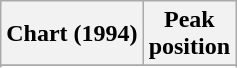<table class="wikitable sortable">
<tr>
<th>Chart (1994)</th>
<th>Peak<br>position</th>
</tr>
<tr>
</tr>
<tr>
</tr>
<tr>
</tr>
</table>
